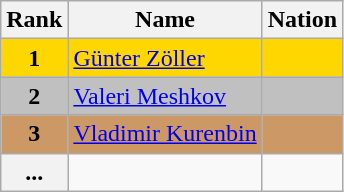<table class="wikitable">
<tr>
<th>Rank</th>
<th>Name</th>
<th>Nation</th>
</tr>
<tr bgcolor="gold">
<td align="center"><strong>1</strong></td>
<td><a href='#'>Günter Zöller</a></td>
<td></td>
</tr>
<tr bgcolor="silver">
<td align="center"><strong>2</strong></td>
<td><a href='#'>Valeri Meshkov</a></td>
<td></td>
</tr>
<tr bgcolor="cc9966">
<td align="center"><strong>3</strong></td>
<td><a href='#'>Vladimir Kurenbin</a></td>
<td></td>
</tr>
<tr>
<th>...</th>
<td></td>
<td></td>
</tr>
</table>
